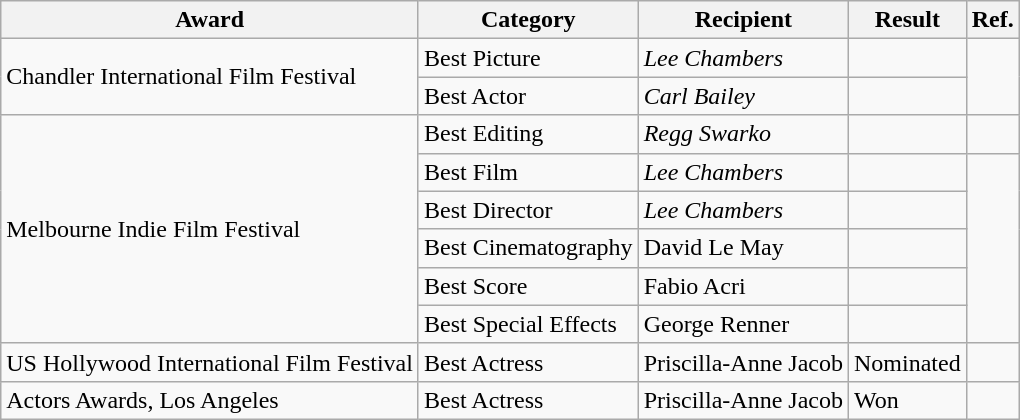<table class="wikitable">
<tr>
<th>Award</th>
<th>Category</th>
<th>Recipient</th>
<th>Result</th>
<th>Ref.</th>
</tr>
<tr>
<td rowspan="2">Chandler International Film Festival</td>
<td>Best Picture</td>
<td><em>Lee Chambers</em></td>
<td></td>
<td rowspan="2"></td>
</tr>
<tr>
<td>Best Actor</td>
<td><em>Carl Bailey</em></td>
<td></td>
</tr>
<tr>
<td rowspan="6">Melbourne Indie Film Festival</td>
<td>Best Editing</td>
<td><em>Regg Swarko</em></td>
<td></td>
<td></td>
</tr>
<tr>
<td>Best Film</td>
<td><em>Lee Chambers</em></td>
<td></td>
<td rowspan="5"></td>
</tr>
<tr>
<td>Best Director</td>
<td><em>Lee Chambers</em></td>
<td></td>
</tr>
<tr>
<td>Best Cinematography</td>
<td>David Le May</td>
<td></td>
</tr>
<tr>
<td>Best Score</td>
<td>Fabio Acri</td>
<td></td>
</tr>
<tr>
<td>Best Special Effects</td>
<td>George Renner</td>
<td></td>
</tr>
<tr>
<td>US Hollywood International Film Festival</td>
<td>Best Actress</td>
<td>Priscilla-Anne Jacob</td>
<td>Nominated</td>
<td></td>
</tr>
<tr>
<td>Actors Awards, Los Angeles</td>
<td>Best Actress</td>
<td>Priscilla-Anne Jacob</td>
<td>Won</td>
<td></td>
</tr>
</table>
